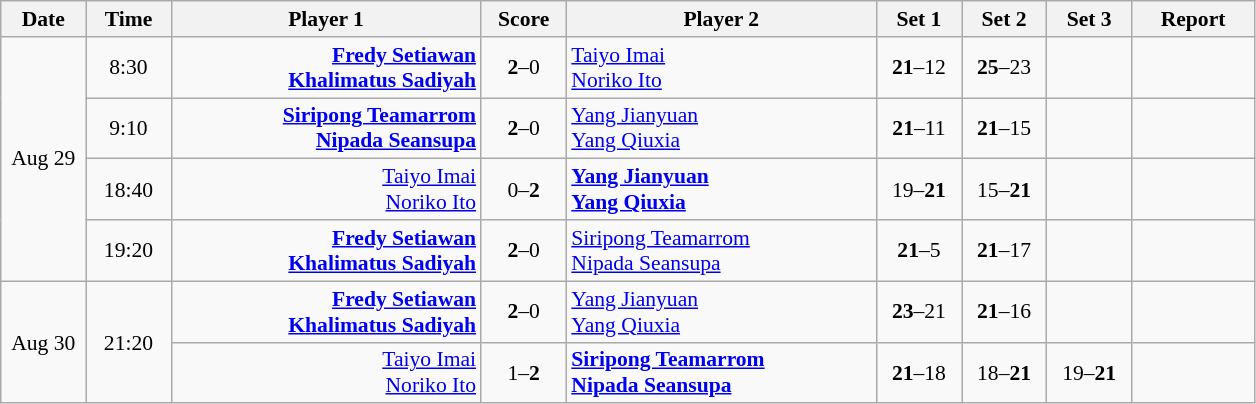<table class="nowrap wikitable" style="font-size:90%; text-align:center">
<tr>
<th width="50">Date</th>
<th width="50">Time</th>
<th width="200">Player 1</th>
<th width="50">Score</th>
<th width="200">Player 2</th>
<th width="50">Set 1</th>
<th width="50">Set 2</th>
<th width="50">Set 3</th>
<th width="75">Report</th>
</tr>
<tr>
<td rowspan="4">Aug 29</td>
<td>8:30</td>
<td align="right"><strong><a href='#'>Fredy Setiawan</a> <br><a href='#'>Khalimatus Sadiyah</a> </strong></td>
<td><strong>2</strong>–0</td>
<td align="left"> <a href='#'>Taiyo Imai</a><br> <a href='#'>Noriko Ito</a></td>
<td><strong>21</strong>–12</td>
<td><strong>25</strong>–23</td>
<td></td>
<td></td>
</tr>
<tr>
<td>9:10</td>
<td align="right"><strong><a href='#'>Siripong Teamarrom</a> <br><a href='#'>Nipada Seansupa</a> </strong></td>
<td><strong>2</strong>–0</td>
<td align="left"> <a href='#'>Yang Jianyuan</a><br> <a href='#'>Yang Qiuxia</a></td>
<td><strong>21</strong>–11</td>
<td><strong>21</strong>–15</td>
<td></td>
<td></td>
</tr>
<tr>
<td>18:40</td>
<td align="right"><a href='#'>Taiyo Imai</a> <br><a href='#'>Noriko Ito</a> </td>
<td>0–<strong>2</strong></td>
<td align="left"><strong> <a href='#'>Yang Jianyuan</a><br> <a href='#'>Yang Qiuxia</a></strong></td>
<td>19–<strong>21</strong></td>
<td>15–<strong>21</strong></td>
<td></td>
<td></td>
</tr>
<tr>
<td>19:20</td>
<td align="right"><strong><a href='#'>Fredy Setiawan</a> <br><a href='#'>Khalimatus Sadiyah</a> </strong></td>
<td><strong>2</strong>–0</td>
<td align="left"> <a href='#'>Siripong Teamarrom</a><br> <a href='#'>Nipada Seansupa</a></td>
<td><strong>21</strong>–5</td>
<td><strong>21</strong>–17</td>
<td></td>
<td></td>
</tr>
<tr>
<td rowspan="2">Aug 30</td>
<td rowspan="2">21:20</td>
<td align="right"><strong><a href='#'>Fredy Setiawan</a> <br><a href='#'>Khalimatus Sadiyah</a> </strong></td>
<td><strong>2</strong>–0</td>
<td align="left"> <a href='#'>Yang Jianyuan</a><br> <a href='#'>Yang Qiuxia</a></td>
<td><strong>23</strong>–21</td>
<td><strong>21</strong>–16</td>
<td></td>
<td></td>
</tr>
<tr>
<td align="right"><a href='#'>Taiyo Imai</a> <br><a href='#'>Noriko Ito</a> </td>
<td>1–<strong>2</strong></td>
<td align="left"><strong> <a href='#'>Siripong Teamarrom</a><br> <a href='#'>Nipada Seansupa</a></strong></td>
<td><strong>21</strong>–18</td>
<td>18–<strong>21</strong></td>
<td>19–<strong>21</strong></td>
<td></td>
</tr>
</table>
